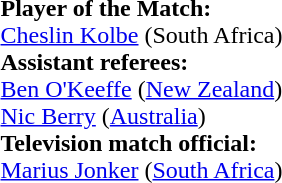<table style="width:100%">
<tr>
<td><br><strong>Player of the Match:</strong>
<br><a href='#'>Cheslin Kolbe</a> (South Africa)<br><strong>Assistant referees:</strong>
<br><a href='#'>Ben O'Keeffe</a> (<a href='#'>New Zealand</a>)
<br><a href='#'>Nic Berry</a> (<a href='#'>Australia</a>)
<br><strong>Television match official:</strong>
<br><a href='#'>Marius Jonker</a> (<a href='#'>South Africa</a>)</td>
</tr>
</table>
